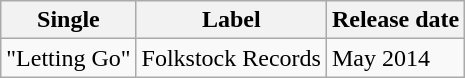<table class="wikitable">
<tr>
<th>Single</th>
<th>Label</th>
<th>Release date</th>
</tr>
<tr>
<td>"Letting Go"</td>
<td>Folkstock Records</td>
<td>May 2014</td>
</tr>
</table>
